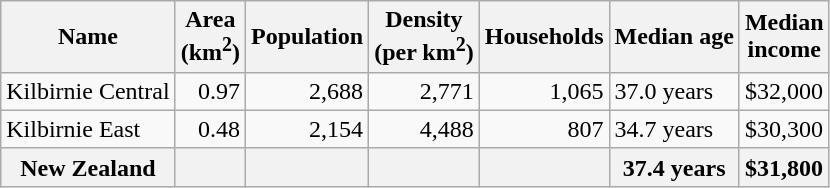<table class="wikitable">
<tr>
<th>Name</th>
<th>Area<br>(km<sup>2</sup>)</th>
<th>Population</th>
<th>Density<br>(per km<sup>2</sup>)</th>
<th>Households</th>
<th>Median age</th>
<th>Median<br>income</th>
</tr>
<tr>
<td>Kilbirnie Central</td>
<td style="text-align:right;">0.97</td>
<td style="text-align:right;">2,688</td>
<td style="text-align:right;">2,771</td>
<td style="text-align:right;">1,065</td>
<td>37.0 years</td>
<td>$32,000</td>
</tr>
<tr>
<td>Kilbirnie East</td>
<td style="text-align:right;">0.48</td>
<td style="text-align:right;">2,154</td>
<td style="text-align:right;">4,488</td>
<td style="text-align:right;">807</td>
<td>34.7 years</td>
<td>$30,300</td>
</tr>
<tr>
<th>New Zealand</th>
<th></th>
<th></th>
<th></th>
<th></th>
<th>37.4 years</th>
<th style="text-align:left;">$31,800</th>
</tr>
</table>
